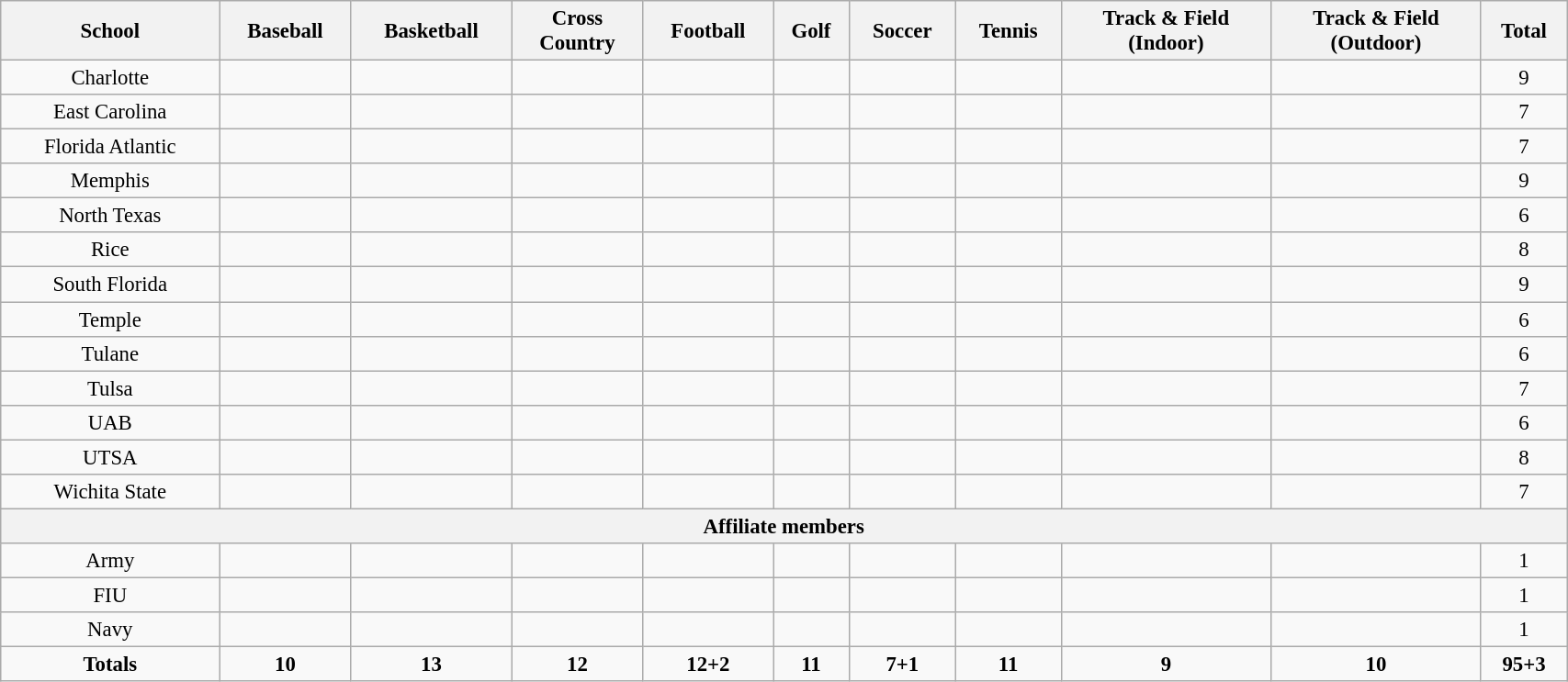<table class="wikitable" style="text-align:center; font-size:95%; width:90%">
<tr>
<th>School</th>
<th>Baseball</th>
<th>Basketball</th>
<th>Cross<br>Country</th>
<th>Football</th>
<th>Golf</th>
<th>Soccer</th>
<th>Tennis</th>
<th>Track & Field<br>(Indoor)</th>
<th>Track & Field<br>(Outdoor)</th>
<th>Total</th>
</tr>
<tr>
<td>Charlotte</td>
<td></td>
<td></td>
<td></td>
<td></td>
<td></td>
<td></td>
<td></td>
<td></td>
<td></td>
<td>9</td>
</tr>
<tr>
<td>East Carolina</td>
<td></td>
<td></td>
<td></td>
<td></td>
<td></td>
<td></td>
<td></td>
<td></td>
<td></td>
<td>7</td>
</tr>
<tr>
<td>Florida Atlantic</td>
<td></td>
<td></td>
<td></td>
<td></td>
<td></td>
<td></td>
<td></td>
<td></td>
<td></td>
<td>7</td>
</tr>
<tr>
<td>Memphis</td>
<td></td>
<td></td>
<td></td>
<td></td>
<td></td>
<td></td>
<td></td>
<td></td>
<td></td>
<td>9</td>
</tr>
<tr>
<td>North Texas</td>
<td></td>
<td></td>
<td></td>
<td></td>
<td></td>
<td></td>
<td></td>
<td></td>
<td></td>
<td>6</td>
</tr>
<tr>
<td>Rice</td>
<td></td>
<td></td>
<td></td>
<td></td>
<td></td>
<td></td>
<td></td>
<td></td>
<td></td>
<td>8</td>
</tr>
<tr>
<td>South Florida</td>
<td></td>
<td></td>
<td></td>
<td></td>
<td></td>
<td></td>
<td></td>
<td></td>
<td></td>
<td>9</td>
</tr>
<tr>
<td>Temple</td>
<td></td>
<td></td>
<td></td>
<td></td>
<td></td>
<td></td>
<td></td>
<td></td>
<td></td>
<td>6</td>
</tr>
<tr>
<td>Tulane</td>
<td></td>
<td></td>
<td></td>
<td></td>
<td></td>
<td></td>
<td></td>
<td></td>
<td></td>
<td>6</td>
</tr>
<tr>
<td>Tulsa</td>
<td></td>
<td></td>
<td></td>
<td></td>
<td></td>
<td></td>
<td></td>
<td></td>
<td></td>
<td>7</td>
</tr>
<tr>
<td>UAB</td>
<td></td>
<td></td>
<td></td>
<td></td>
<td></td>
<td></td>
<td></td>
<td></td>
<td></td>
<td>6</td>
</tr>
<tr>
<td>UTSA</td>
<td></td>
<td></td>
<td></td>
<td></td>
<td></td>
<td></td>
<td></td>
<td></td>
<td></td>
<td>8</td>
</tr>
<tr>
<td>Wichita State</td>
<td></td>
<td></td>
<td></td>
<td></td>
<td></td>
<td></td>
<td></td>
<td></td>
<td></td>
<td>7</td>
</tr>
<tr>
<th colspan=11>Affiliate members</th>
</tr>
<tr bgcolor=>
<td>Army</td>
<td></td>
<td></td>
<td></td>
<td></td>
<td></td>
<td></td>
<td></td>
<td></td>
<td></td>
<td>1</td>
</tr>
<tr>
<td>FIU</td>
<td></td>
<td></td>
<td></td>
<td></td>
<td></td>
<td></td>
<td></td>
<td></td>
<td></td>
<td>1</td>
</tr>
<tr>
<td>Navy</td>
<td></td>
<td></td>
<td></td>
<td></td>
<td></td>
<td></td>
<td></td>
<td></td>
<td></td>
<td>1</td>
</tr>
<tr>
<td><strong>Totals</strong></td>
<td><strong>10</strong></td>
<td><strong>13</strong></td>
<td><strong>12</strong></td>
<td><strong>12+2</strong></td>
<td><strong>11</strong></td>
<td><strong>7+1</strong></td>
<td><strong>11</strong></td>
<td><strong>9</strong></td>
<td><strong>10</strong></td>
<td><strong>95+3</strong></td>
</tr>
</table>
